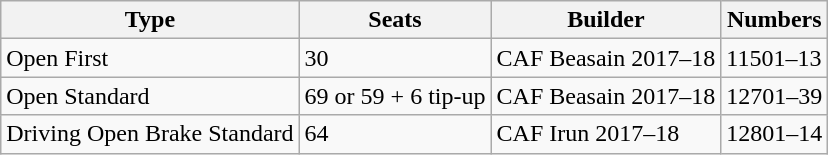<table class=wikitable>
<tr>
<th>Type</th>
<th>Seats</th>
<th>Builder</th>
<th>Numbers</th>
</tr>
<tr>
<td>Open First</td>
<td>30</td>
<td>CAF Beasain 2017–18</td>
<td>11501–13</td>
</tr>
<tr>
<td>Open Standard</td>
<td>69 or 59 + 6 tip-up</td>
<td>CAF Beasain 2017–18</td>
<td>12701–39</td>
</tr>
<tr>
<td>Driving Open Brake Standard</td>
<td>64</td>
<td>CAF Irun 2017–18</td>
<td>12801–14</td>
</tr>
</table>
